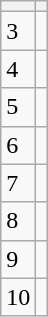<table class="wikitable floatright">
<tr>
<th></th>
<th></th>
</tr>
<tr>
<td>3</td>
<td></td>
</tr>
<tr>
<td>4</td>
<td></td>
</tr>
<tr>
<td>5</td>
<td></td>
</tr>
<tr>
<td>6</td>
<td></td>
</tr>
<tr>
<td>7</td>
<td></td>
</tr>
<tr>
<td>8</td>
<td></td>
</tr>
<tr>
<td>9</td>
<td></td>
</tr>
<tr>
<td>10</td>
<td></td>
</tr>
</table>
